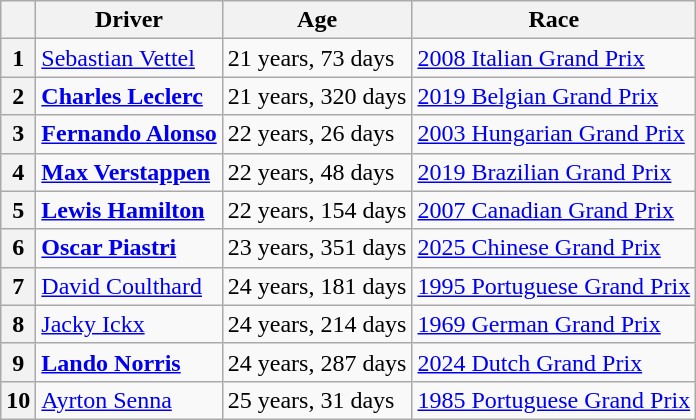<table class="wikitable">
<tr>
<th></th>
<th>Driver</th>
<th>Age</th>
<th>Race</th>
</tr>
<tr>
<th>1</th>
<td> <a href='#'>Sebastian Vettel</a></td>
<td>21 years, 73 days</td>
<td><a href='#'>2008 Italian Grand Prix</a></td>
</tr>
<tr>
<th>2</th>
<td> <strong><a href='#'>Charles Leclerc</a></strong></td>
<td>21 years, 320 days</td>
<td><a href='#'>2019 Belgian Grand Prix</a></td>
</tr>
<tr>
<th>3</th>
<td> <strong><a href='#'>Fernando Alonso</a></strong></td>
<td>22 years, 26 days</td>
<td><a href='#'>2003 Hungarian Grand Prix</a></td>
</tr>
<tr>
<th>4</th>
<td> <strong><a href='#'>Max Verstappen</a></strong></td>
<td>22 years, 48 days</td>
<td><a href='#'>2019 Brazilian Grand Prix</a></td>
</tr>
<tr>
<th>5</th>
<td> <strong><a href='#'>Lewis Hamilton</a></strong></td>
<td>22 years, 154 days</td>
<td><a href='#'>2007 Canadian Grand Prix</a></td>
</tr>
<tr>
<th>6</th>
<td> <strong><a href='#'>Oscar Piastri</a></strong></td>
<td>23 years, 351 days</td>
<td><a href='#'>2025 Chinese Grand Prix</a></td>
</tr>
<tr>
<th>7</th>
<td> <a href='#'>David Coulthard</a></td>
<td>24 years, 181 days</td>
<td><a href='#'>1995 Portuguese Grand Prix</a></td>
</tr>
<tr>
<th>8</th>
<td> <a href='#'>Jacky Ickx</a></td>
<td>24 years, 214 days</td>
<td><a href='#'>1969 German Grand Prix</a></td>
</tr>
<tr>
<th>9</th>
<td> <strong><a href='#'>Lando Norris</a></strong></td>
<td>24 years, 287 days</td>
<td><a href='#'>2024 Dutch Grand Prix</a></td>
</tr>
<tr>
<th>10</th>
<td> <a href='#'>Ayrton Senna</a></td>
<td>25 years, 31 days</td>
<td><a href='#'>1985 Portuguese Grand Prix</a></td>
</tr>
</table>
